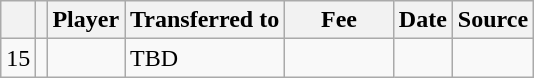<table class="wikitable plainrowheaders sortable">
<tr>
<th></th>
<th></th>
<th scope=col><strong>Player</strong></th>
<th><strong>Transferred to</strong></th>
<th !scope=col; style="width: 65px;"><strong>Fee</strong></th>
<th scope=col><strong>Date</strong></th>
<th scope=col><strong>Source</strong></th>
</tr>
<tr>
<td align=center>15</td>
<td align=center></td>
<td></td>
<td>TBD</td>
<td></td>
<td></td>
<td></td>
</tr>
</table>
